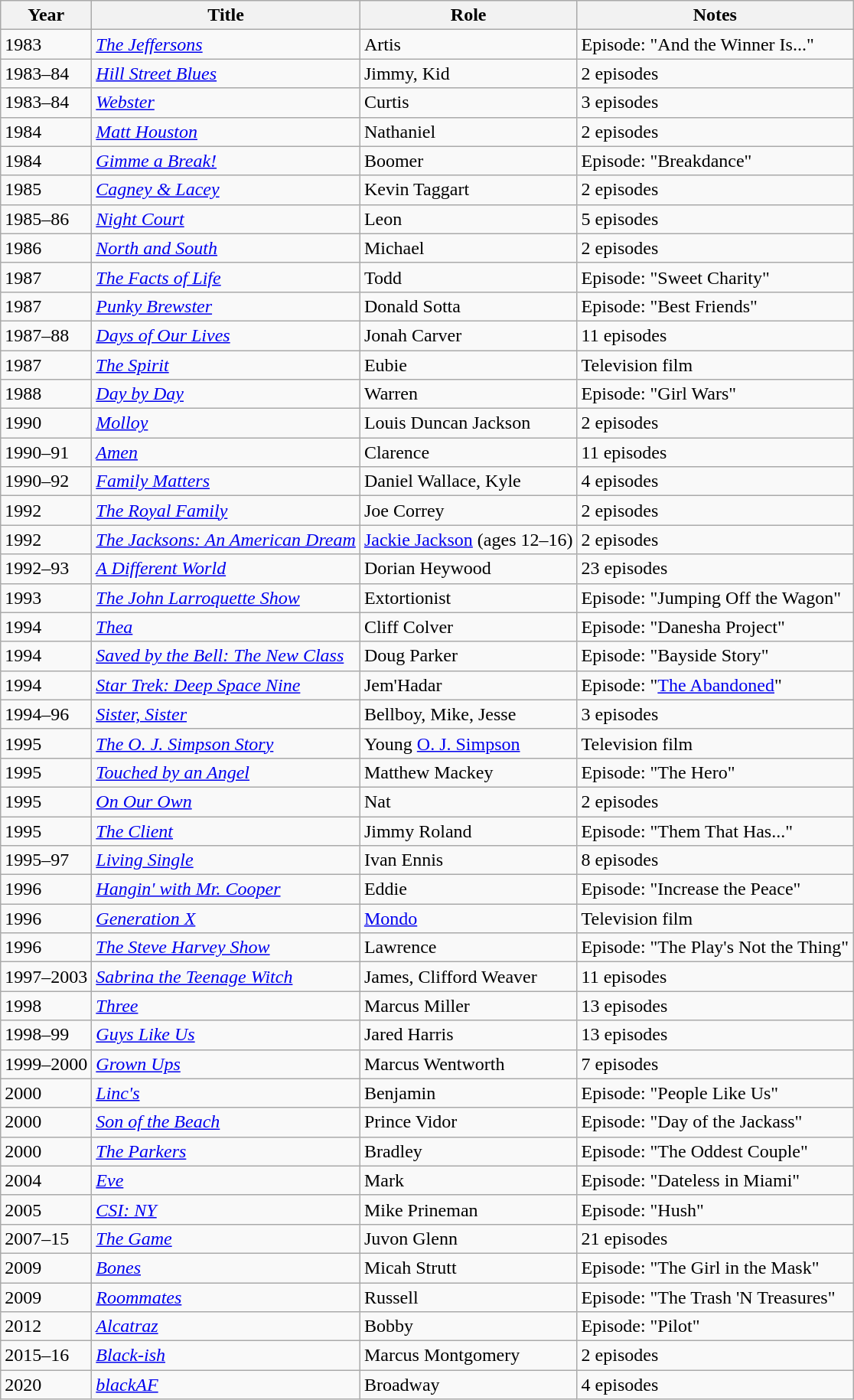<table class="wikitable sortable">
<tr>
<th>Year</th>
<th>Title</th>
<th>Role</th>
<th class="unsortable">Notes</th>
</tr>
<tr>
<td>1983</td>
<td><em><a href='#'>The Jeffersons</a></em></td>
<td>Artis</td>
<td>Episode: "And the Winner Is..."</td>
</tr>
<tr>
<td>1983–84</td>
<td><em><a href='#'>Hill Street Blues</a></em></td>
<td>Jimmy, Kid</td>
<td>2 episodes</td>
</tr>
<tr>
<td>1983–84</td>
<td><em><a href='#'>Webster</a></em></td>
<td>Curtis</td>
<td>3 episodes</td>
</tr>
<tr>
<td>1984</td>
<td><em><a href='#'>Matt Houston</a></em></td>
<td>Nathaniel</td>
<td>2 episodes</td>
</tr>
<tr>
<td>1984</td>
<td><em><a href='#'>Gimme a Break!</a></em></td>
<td>Boomer</td>
<td>Episode: "Breakdance"</td>
</tr>
<tr>
<td>1985</td>
<td><em><a href='#'>Cagney & Lacey</a></em></td>
<td>Kevin Taggart</td>
<td>2 episodes</td>
</tr>
<tr>
<td>1985–86</td>
<td><em><a href='#'>Night Court</a></em></td>
<td>Leon</td>
<td>5 episodes</td>
</tr>
<tr>
<td>1986</td>
<td><em><a href='#'>North and South</a></em></td>
<td>Michael</td>
<td>2 episodes</td>
</tr>
<tr>
<td>1987</td>
<td><em><a href='#'>The Facts of Life</a></em></td>
<td>Todd</td>
<td>Episode: "Sweet Charity"</td>
</tr>
<tr>
<td>1987</td>
<td><em><a href='#'>Punky Brewster</a></em></td>
<td>Donald Sotta</td>
<td>Episode: "Best Friends"</td>
</tr>
<tr>
<td>1987–88</td>
<td><em><a href='#'>Days of Our Lives</a></em></td>
<td>Jonah Carver</td>
<td>11 episodes</td>
</tr>
<tr>
<td>1987</td>
<td><em><a href='#'>The Spirit</a></em></td>
<td>Eubie</td>
<td>Television film</td>
</tr>
<tr>
<td>1988</td>
<td><em><a href='#'>Day by Day</a></em></td>
<td>Warren</td>
<td>Episode: "Girl Wars"</td>
</tr>
<tr>
<td>1990</td>
<td><em><a href='#'>Molloy</a></em></td>
<td>Louis Duncan Jackson</td>
<td>2 episodes</td>
</tr>
<tr>
<td>1990–91</td>
<td><em><a href='#'>Amen</a></em></td>
<td>Clarence</td>
<td>11 episodes</td>
</tr>
<tr>
<td>1990–92</td>
<td><em><a href='#'>Family Matters</a></em></td>
<td>Daniel Wallace, Kyle</td>
<td>4 episodes</td>
</tr>
<tr>
<td>1992</td>
<td><em><a href='#'>The Royal Family</a></em></td>
<td>Joe Correy</td>
<td>2 episodes</td>
</tr>
<tr>
<td>1992</td>
<td><em><a href='#'>The Jacksons: An American Dream</a></em></td>
<td><a href='#'>Jackie Jackson</a> (ages 12–16)</td>
<td>2 episodes</td>
</tr>
<tr>
<td>1992–93</td>
<td><em><a href='#'>A Different World</a></em></td>
<td>Dorian Heywood</td>
<td>23 episodes</td>
</tr>
<tr>
<td>1993</td>
<td><em><a href='#'>The John Larroquette Show</a></em></td>
<td>Extortionist</td>
<td>Episode: "Jumping Off the Wagon"</td>
</tr>
<tr>
<td>1994</td>
<td><em><a href='#'>Thea</a></em></td>
<td>Cliff Colver</td>
<td>Episode: "Danesha Project"</td>
</tr>
<tr>
<td>1994</td>
<td><em><a href='#'>Saved by the Bell: The New Class</a></em></td>
<td>Doug Parker</td>
<td>Episode: "Bayside Story"</td>
</tr>
<tr>
<td>1994</td>
<td><em><a href='#'>Star Trek: Deep Space Nine</a></em></td>
<td>Jem'Hadar</td>
<td>Episode: "<a href='#'>The Abandoned</a>"</td>
</tr>
<tr>
<td>1994–96</td>
<td><em><a href='#'>Sister, Sister</a></em></td>
<td>Bellboy, Mike, Jesse</td>
<td>3 episodes</td>
</tr>
<tr>
<td>1995</td>
<td><em><a href='#'>The O. J. Simpson Story</a></em></td>
<td>Young <a href='#'>O. J. Simpson</a></td>
<td>Television film</td>
</tr>
<tr>
<td>1995</td>
<td><em><a href='#'>Touched by an Angel</a></em></td>
<td>Matthew Mackey</td>
<td>Episode: "The Hero"</td>
</tr>
<tr>
<td>1995</td>
<td><em><a href='#'>On Our Own</a></em></td>
<td>Nat</td>
<td>2 episodes</td>
</tr>
<tr>
<td>1995</td>
<td><em><a href='#'>The Client</a></em></td>
<td>Jimmy Roland</td>
<td>Episode: "Them That Has..."</td>
</tr>
<tr>
<td>1995–97</td>
<td><em><a href='#'>Living Single</a></em></td>
<td>Ivan Ennis</td>
<td>8 episodes</td>
</tr>
<tr>
<td>1996</td>
<td><em><a href='#'>Hangin' with Mr. Cooper</a></em></td>
<td>Eddie</td>
<td>Episode: "Increase the Peace"</td>
</tr>
<tr>
<td>1996</td>
<td><em><a href='#'>Generation X</a></em></td>
<td><a href='#'>Mondo</a></td>
<td>Television film</td>
</tr>
<tr>
<td>1996</td>
<td><em><a href='#'>The Steve Harvey Show</a></em></td>
<td>Lawrence</td>
<td>Episode: "The Play's Not the Thing"</td>
</tr>
<tr>
<td>1997–2003</td>
<td><em><a href='#'>Sabrina the Teenage Witch</a></em></td>
<td>James, Clifford Weaver</td>
<td>11 episodes</td>
</tr>
<tr>
<td>1998</td>
<td><em><a href='#'>Three</a></em></td>
<td>Marcus Miller</td>
<td>13 episodes</td>
</tr>
<tr>
<td>1998–99</td>
<td><em><a href='#'>Guys Like Us</a></em></td>
<td>Jared Harris</td>
<td>13 episodes</td>
</tr>
<tr>
<td>1999–2000</td>
<td><em><a href='#'>Grown Ups</a></em></td>
<td>Marcus Wentworth</td>
<td>7 episodes</td>
</tr>
<tr>
<td>2000</td>
<td><em><a href='#'>Linc's</a></em></td>
<td>Benjamin</td>
<td>Episode: "People Like Us"</td>
</tr>
<tr>
<td>2000</td>
<td><em><a href='#'>Son of the Beach</a></em></td>
<td>Prince Vidor</td>
<td>Episode: "Day of the Jackass"</td>
</tr>
<tr>
<td>2000</td>
<td><em><a href='#'>The Parkers</a></em></td>
<td>Bradley</td>
<td>Episode: "The Oddest Couple"</td>
</tr>
<tr>
<td>2004</td>
<td><em><a href='#'>Eve</a></em></td>
<td>Mark</td>
<td>Episode: "Dateless in Miami"</td>
</tr>
<tr>
<td>2005</td>
<td><em><a href='#'>CSI: NY</a></em></td>
<td>Mike Prineman</td>
<td>Episode: "Hush"</td>
</tr>
<tr>
<td>2007–15</td>
<td><em><a href='#'>The Game</a></em></td>
<td>Juvon Glenn</td>
<td>21 episodes</td>
</tr>
<tr>
<td>2009</td>
<td><em><a href='#'>Bones</a></em></td>
<td>Micah Strutt</td>
<td>Episode: "The Girl in the Mask"</td>
</tr>
<tr>
<td>2009</td>
<td><em><a href='#'>Roommates</a></em></td>
<td>Russell</td>
<td>Episode: "The Trash 'N Treasures"</td>
</tr>
<tr>
<td>2012</td>
<td><em><a href='#'>Alcatraz</a></em></td>
<td>Bobby</td>
<td>Episode: "Pilot"</td>
</tr>
<tr>
<td>2015–16</td>
<td><em><a href='#'>Black-ish</a></em></td>
<td>Marcus Montgomery</td>
<td>2 episodes</td>
</tr>
<tr>
<td>2020</td>
<td><em><a href='#'>blackAF</a></em></td>
<td>Broadway</td>
<td>4 episodes</td>
</tr>
</table>
